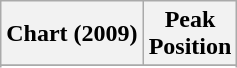<table class="wikitable sortable">
<tr>
<th align="left">Chart (2009)</th>
<th align="center">Peak<br> Position</th>
</tr>
<tr>
</tr>
<tr>
</tr>
<tr>
</tr>
</table>
